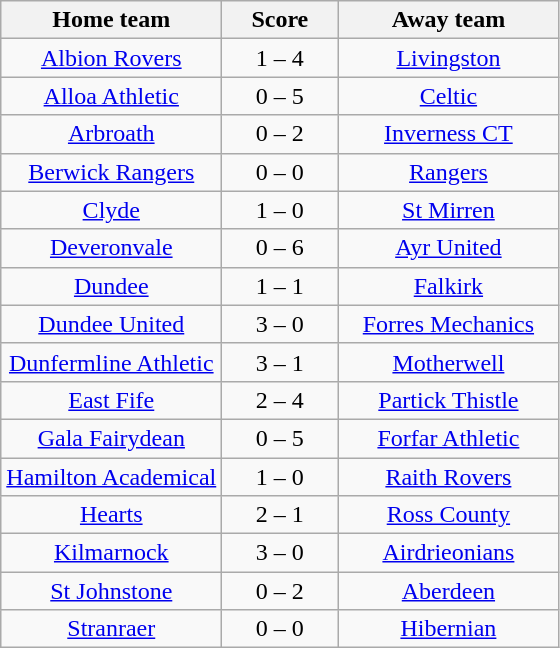<table class="wikitable" style="text-align: center">
<tr>
<th width=140>Home team</th>
<th width=70>Score</th>
<th width=140>Away team</th>
</tr>
<tr>
<td><a href='#'>Albion Rovers</a></td>
<td>1 – 4</td>
<td><a href='#'>Livingston</a></td>
</tr>
<tr>
<td><a href='#'>Alloa Athletic</a></td>
<td>0 – 5</td>
<td><a href='#'>Celtic</a></td>
</tr>
<tr>
<td><a href='#'>Arbroath</a></td>
<td>0 – 2</td>
<td><a href='#'>Inverness CT</a></td>
</tr>
<tr>
<td><a href='#'>Berwick Rangers</a></td>
<td>0 – 0</td>
<td><a href='#'>Rangers</a></td>
</tr>
<tr>
<td><a href='#'>Clyde</a></td>
<td>1 – 0</td>
<td><a href='#'>St Mirren</a></td>
</tr>
<tr>
<td><a href='#'>Deveronvale</a></td>
<td>0 – 6</td>
<td><a href='#'>Ayr United</a></td>
</tr>
<tr>
<td><a href='#'>Dundee</a></td>
<td>1 – 1</td>
<td><a href='#'>Falkirk</a></td>
</tr>
<tr>
<td><a href='#'>Dundee United</a></td>
<td>3 – 0</td>
<td><a href='#'>Forres Mechanics</a></td>
</tr>
<tr>
<td><a href='#'>Dunfermline Athletic</a></td>
<td>3 – 1</td>
<td><a href='#'>Motherwell</a></td>
</tr>
<tr>
<td><a href='#'>East Fife</a></td>
<td>2 – 4</td>
<td><a href='#'>Partick Thistle</a></td>
</tr>
<tr>
<td><a href='#'>Gala Fairydean</a></td>
<td>0 – 5</td>
<td><a href='#'>Forfar Athletic</a></td>
</tr>
<tr>
<td><a href='#'>Hamilton Academical</a></td>
<td>1 – 0</td>
<td><a href='#'>Raith Rovers</a></td>
</tr>
<tr>
<td><a href='#'>Hearts</a></td>
<td>2 – 1</td>
<td><a href='#'>Ross County</a></td>
</tr>
<tr>
<td><a href='#'>Kilmarnock</a></td>
<td>3 – 0</td>
<td><a href='#'>Airdrieonians</a></td>
</tr>
<tr>
<td><a href='#'>St Johnstone</a></td>
<td>0 – 2</td>
<td><a href='#'>Aberdeen</a></td>
</tr>
<tr>
<td><a href='#'>Stranraer</a></td>
<td>0 – 0</td>
<td><a href='#'>Hibernian</a></td>
</tr>
</table>
